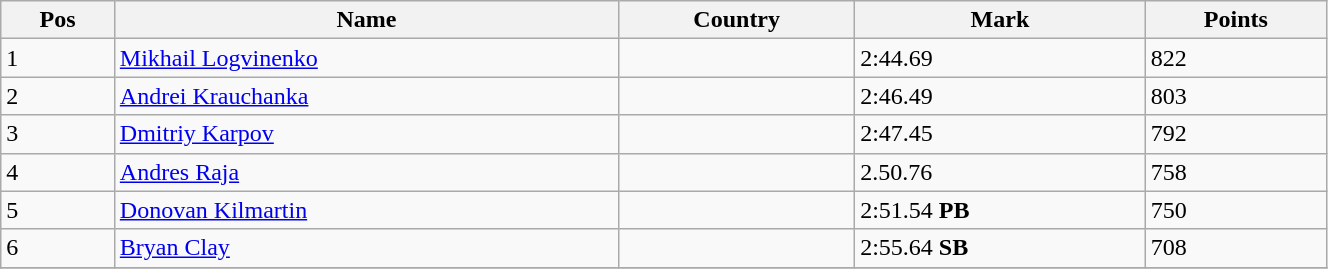<table class="wikitable" width=70%>
<tr>
<th>Pos</th>
<th>Name</th>
<th>Country</th>
<th>Mark</th>
<th>Points</th>
</tr>
<tr>
<td>1</td>
<td><a href='#'>Mikhail Logvinenko</a></td>
<td></td>
<td>2:44.69</td>
<td>822</td>
</tr>
<tr>
<td>2</td>
<td><a href='#'>Andrei Krauchanka</a></td>
<td></td>
<td>2:46.49</td>
<td>803</td>
</tr>
<tr>
<td>3</td>
<td><a href='#'>Dmitriy Karpov</a></td>
<td></td>
<td>2:47.45</td>
<td>792</td>
</tr>
<tr>
<td>4</td>
<td><a href='#'>Andres Raja</a></td>
<td></td>
<td>2.50.76</td>
<td>758</td>
</tr>
<tr>
<td>5</td>
<td><a href='#'>Donovan Kilmartin</a></td>
<td></td>
<td>2:51.54 <strong>PB</strong></td>
<td>750</td>
</tr>
<tr>
<td>6</td>
<td><a href='#'>Bryan Clay</a></td>
<td></td>
<td>2:55.64 <strong>SB</strong></td>
<td>708</td>
</tr>
<tr>
</tr>
</table>
